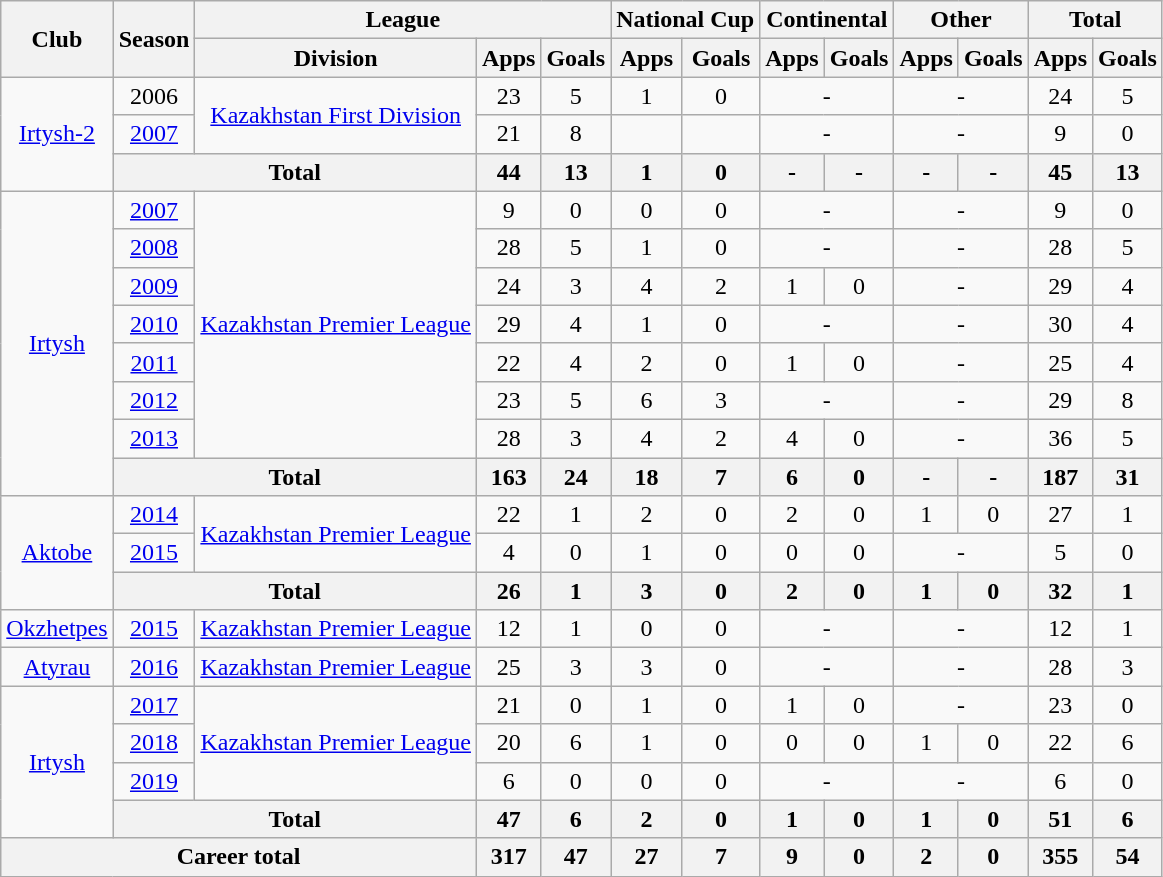<table class="wikitable" style="text-align: center;">
<tr>
<th rowspan="2">Club</th>
<th rowspan="2">Season</th>
<th colspan="3">League</th>
<th colspan="2">National Cup</th>
<th colspan="2">Continental</th>
<th colspan="2">Other</th>
<th colspan="2">Total</th>
</tr>
<tr>
<th>Division</th>
<th>Apps</th>
<th>Goals</th>
<th>Apps</th>
<th>Goals</th>
<th>Apps</th>
<th>Goals</th>
<th>Apps</th>
<th>Goals</th>
<th>Apps</th>
<th>Goals</th>
</tr>
<tr>
<td rowspan="3" valign="center"><a href='#'>Irtysh-2</a></td>
<td>2006</td>
<td rowspan="2" valign="center"><a href='#'>Kazakhstan First Division</a></td>
<td>23</td>
<td>5</td>
<td>1</td>
<td>0</td>
<td colspan="2">-</td>
<td colspan="2">-</td>
<td>24</td>
<td>5</td>
</tr>
<tr>
<td><a href='#'>2007</a></td>
<td>21</td>
<td>8</td>
<td></td>
<td></td>
<td colspan="2">-</td>
<td colspan="2">-</td>
<td>9</td>
<td>0</td>
</tr>
<tr>
<th colspan="2">Total</th>
<th>44</th>
<th>13</th>
<th>1</th>
<th>0</th>
<th>-</th>
<th>-</th>
<th>-</th>
<th>-</th>
<th>45</th>
<th>13</th>
</tr>
<tr>
<td rowspan="8" valign="center"><a href='#'>Irtysh</a></td>
<td><a href='#'>2007</a></td>
<td rowspan="7" valign="center"><a href='#'>Kazakhstan Premier League</a></td>
<td>9</td>
<td>0</td>
<td>0</td>
<td>0</td>
<td colspan="2">-</td>
<td colspan="2">-</td>
<td>9</td>
<td>0</td>
</tr>
<tr>
<td><a href='#'>2008</a></td>
<td>28</td>
<td>5</td>
<td>1</td>
<td>0</td>
<td colspan="2">-</td>
<td colspan="2">-</td>
<td>28</td>
<td>5</td>
</tr>
<tr>
<td><a href='#'>2009</a></td>
<td>24</td>
<td>3</td>
<td>4</td>
<td>2</td>
<td>1</td>
<td>0</td>
<td colspan="2">-</td>
<td>29</td>
<td>4</td>
</tr>
<tr>
<td><a href='#'>2010</a></td>
<td>29</td>
<td>4</td>
<td>1</td>
<td>0</td>
<td colspan="2">-</td>
<td colspan="2">-</td>
<td>30</td>
<td>4</td>
</tr>
<tr>
<td><a href='#'>2011</a></td>
<td>22</td>
<td>4</td>
<td>2</td>
<td>0</td>
<td>1</td>
<td>0</td>
<td colspan="2">-</td>
<td>25</td>
<td>4</td>
</tr>
<tr>
<td><a href='#'>2012</a></td>
<td>23</td>
<td>5</td>
<td>6</td>
<td>3</td>
<td colspan="2">-</td>
<td colspan="2">-</td>
<td>29</td>
<td>8</td>
</tr>
<tr>
<td><a href='#'>2013</a></td>
<td>28</td>
<td>3</td>
<td>4</td>
<td>2</td>
<td>4</td>
<td>0</td>
<td colspan="2">-</td>
<td>36</td>
<td>5</td>
</tr>
<tr>
<th colspan="2">Total</th>
<th>163</th>
<th>24</th>
<th>18</th>
<th>7</th>
<th>6</th>
<th>0</th>
<th>-</th>
<th>-</th>
<th>187</th>
<th>31</th>
</tr>
<tr>
<td rowspan="3" valign="center"><a href='#'>Aktobe</a></td>
<td><a href='#'>2014</a></td>
<td rowspan="2" valign="center"><a href='#'>Kazakhstan Premier League</a></td>
<td>22</td>
<td>1</td>
<td>2</td>
<td>0</td>
<td>2</td>
<td>0</td>
<td>1</td>
<td>0</td>
<td>27</td>
<td>1</td>
</tr>
<tr>
<td><a href='#'>2015</a></td>
<td>4</td>
<td>0</td>
<td>1</td>
<td>0</td>
<td>0</td>
<td>0</td>
<td colspan="2">-</td>
<td>5</td>
<td>0</td>
</tr>
<tr>
<th colspan="2">Total</th>
<th>26</th>
<th>1</th>
<th>3</th>
<th>0</th>
<th>2</th>
<th>0</th>
<th>1</th>
<th>0</th>
<th>32</th>
<th>1</th>
</tr>
<tr>
<td valign="center"><a href='#'>Okzhetpes</a></td>
<td><a href='#'>2015</a></td>
<td><a href='#'>Kazakhstan Premier League</a></td>
<td>12</td>
<td>1</td>
<td>0</td>
<td>0</td>
<td colspan="2">-</td>
<td colspan="2">-</td>
<td>12</td>
<td>1</td>
</tr>
<tr>
<td valign="center"><a href='#'>Atyrau</a></td>
<td><a href='#'>2016</a></td>
<td><a href='#'>Kazakhstan Premier League</a></td>
<td>25</td>
<td>3</td>
<td>3</td>
<td>0</td>
<td colspan="2">-</td>
<td colspan="2">-</td>
<td>28</td>
<td>3</td>
</tr>
<tr>
<td rowspan="4" valign="center"><a href='#'>Irtysh</a></td>
<td><a href='#'>2017</a></td>
<td rowspan="3" valign="center"><a href='#'>Kazakhstan Premier League</a></td>
<td>21</td>
<td>0</td>
<td>1</td>
<td>0</td>
<td>1</td>
<td>0</td>
<td colspan="2">-</td>
<td>23</td>
<td>0</td>
</tr>
<tr>
<td><a href='#'>2018</a></td>
<td>20</td>
<td>6</td>
<td>1</td>
<td>0</td>
<td>0</td>
<td>0</td>
<td>1</td>
<td>0</td>
<td>22</td>
<td>6</td>
</tr>
<tr>
<td><a href='#'>2019</a></td>
<td>6</td>
<td>0</td>
<td>0</td>
<td>0</td>
<td colspan="2">-</td>
<td colspan="2">-</td>
<td>6</td>
<td>0</td>
</tr>
<tr>
<th colspan="2">Total</th>
<th>47</th>
<th>6</th>
<th>2</th>
<th>0</th>
<th>1</th>
<th>0</th>
<th>1</th>
<th>0</th>
<th>51</th>
<th>6</th>
</tr>
<tr>
<th colspan="3">Career total</th>
<th>317</th>
<th>47</th>
<th>27</th>
<th>7</th>
<th>9</th>
<th>0</th>
<th>2</th>
<th>0</th>
<th>355</th>
<th>54</th>
</tr>
</table>
